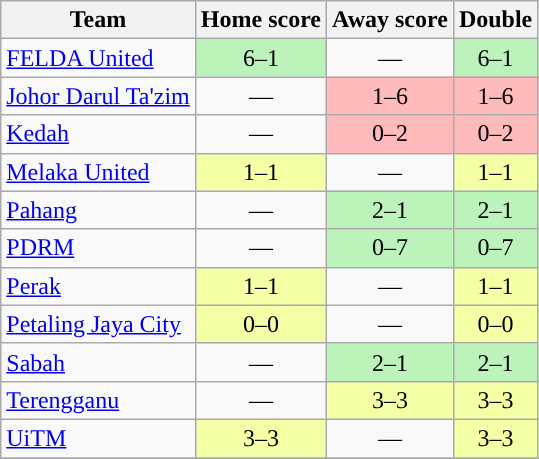<table class="wikitable" style="text-align: center;">
<tr>
<th>Team</th>
<th>Home score</th>
<th>Away score</th>
<th>Double </th>
</tr>
<tr>
<td align="left"><a href='#'>FELDA United</a></td>
<td style="background:#BBF3BB;">6–1</td>
<td colspan="1">—</td>
<td style="background:#BBF3BB;">6–1</td>
</tr>
<tr>
<td align="left"><a href='#'>Johor Darul Ta'zim</a></td>
<td colspan="1">—</td>
<td style="background:#FFBBBB;">1–6</td>
<td style="background:#FFBBBB;">1–6</td>
</tr>
<tr>
<td align="left"><a href='#'>Kedah</a></td>
<td colspan="1">—</td>
<td style="background:#FFBBBB;">0–2</td>
<td style="background:#FFBBBB;">0–2</td>
</tr>
<tr>
<td align="left"><a href='#'>Melaka United</a></td>
<td style="background:#f5ffa6;">1–1</td>
<td colspan="1">—</td>
<td style="background:#f5ffa6;">1–1</td>
</tr>
<tr>
<td align="left"><a href='#'>Pahang</a></td>
<td colspan="1">—</td>
<td style="background:#BBF3BB;">2–1</td>
<td style="background:#BBF3BB;">2–1</td>
</tr>
<tr>
<td align="left"><a href='#'>PDRM</a></td>
<td colspan="1">—</td>
<td style="background:#BBF3BB;">0–7</td>
<td style="background:#BBF3BB;">0–7</td>
</tr>
<tr>
<td align="left"><a href='#'>Perak</a></td>
<td style="background:#f5ffa6;">1–1</td>
<td colspan="1">—</td>
<td style="background:#f5ffa6;">1–1</td>
</tr>
<tr>
<td align="left"><a href='#'>Petaling Jaya City</a></td>
<td style="background:#f5ffa6;">0–0</td>
<td colspan="1">—</td>
<td style="background:#f5ffa6;">0–0</td>
</tr>
<tr>
<td align="left"><a href='#'>Sabah</a></td>
<td colspan="1">—</td>
<td style="background:#BBF3BB;">2–1</td>
<td style="background:#BBF3BB;">2–1</td>
</tr>
<tr>
<td align="left"><a href='#'>Terengganu</a></td>
<td colspan="1">—</td>
<td style="background:#f5ffa6;">3–3</td>
<td style="background:#f5ffa6;">3–3</td>
</tr>
<tr>
<td align="left"><a href='#'>UiTM</a></td>
<td style="background:#f5ffa6;">3–3</td>
<td colspan="1">—</td>
<td style="background:#f5ffa6;">3–3</td>
</tr>
<tr>
</tr>
</table>
